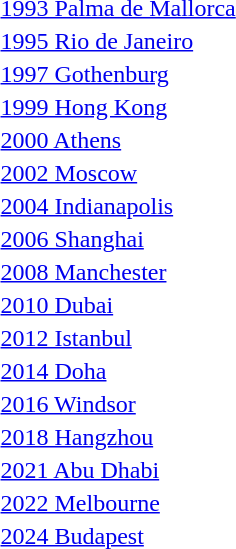<table>
<tr>
<td><a href='#'>1993 Palma de Mallorca</a></td>
<td></td>
<td></td>
<td></td>
</tr>
<tr>
<td><a href='#'>1995 Rio de Janeiro</a></td>
<td></td>
<td></td>
<td></td>
</tr>
<tr>
<td><a href='#'>1997 Gothenburg</a></td>
<td></td>
<td></td>
<td></td>
</tr>
<tr>
<td><a href='#'>1999 Hong Kong</a></td>
<td></td>
<td></td>
<td></td>
</tr>
<tr>
<td><a href='#'>2000 Athens</a></td>
<td></td>
<td></td>
<td></td>
</tr>
<tr>
<td><a href='#'>2002 Moscow</a></td>
<td></td>
<td></td>
<td></td>
</tr>
<tr>
<td><a href='#'>2004 Indianapolis</a></td>
<td></td>
<td></td>
<td></td>
</tr>
<tr>
<td><a href='#'>2006 Shanghai</a></td>
<td></td>
<td></td>
<td></td>
</tr>
<tr>
<td><a href='#'>2008 Manchester</a></td>
<td></td>
<td></td>
<td></td>
</tr>
<tr>
<td><a href='#'>2010 Dubai</a></td>
<td></td>
<td></td>
<td></td>
</tr>
<tr>
<td><a href='#'>2012 Istanbul</a></td>
<td></td>
<td></td>
<td></td>
</tr>
<tr>
<td><a href='#'>2014 Doha</a></td>
<td></td>
<td></td>
<td></td>
</tr>
<tr>
<td><a href='#'>2016 Windsor</a></td>
<td></td>
<td></td>
<td></td>
</tr>
<tr>
<td><a href='#'>2018 Hangzhou</a></td>
<td></td>
<td></td>
<td></td>
</tr>
<tr>
<td><a href='#'>2021 Abu Dhabi</a></td>
<td></td>
<td></td>
<td></td>
</tr>
<tr>
<td><a href='#'>2022 Melbourne</a></td>
<td></td>
<td></td>
<td></td>
</tr>
<tr>
<td><a href='#'>2024 Budapest</a></td>
<td></td>
<td></td>
<td></td>
</tr>
</table>
